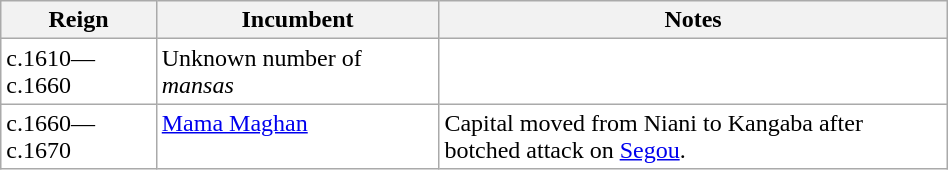<table class="wikitable" style="width: 50%">
<tr>
<th width="5%">Reign</th>
<th width="10%">Incumbent</th>
<th width="20%">Notes</th>
</tr>
<tr valign="top" bgcolor="#ffffff">
<td>c.1610—c.1660</td>
<td>Unknown number of <em>mansas</em></td>
<td></td>
</tr>
<tr valign="top" bgcolor="#ffffff">
<td>c.1660—c.1670</td>
<td><a href='#'>Mama Maghan</a></td>
<td>Capital moved from Niani to Kangaba after botched attack on <a href='#'>Segou</a>.</td>
</tr>
</table>
